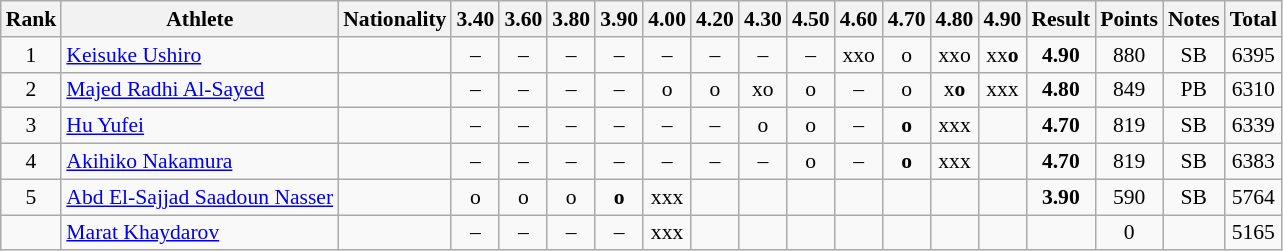<table class="wikitable sortable" style="text-align:center;font-size:90%">
<tr>
<th>Rank</th>
<th>Athlete</th>
<th>Nationality</th>
<th>3.40</th>
<th>3.60</th>
<th>3.80</th>
<th>3.90</th>
<th>4.00</th>
<th>4.20</th>
<th>4.30</th>
<th>4.50</th>
<th>4.60</th>
<th>4.70</th>
<th>4.80</th>
<th>4.90</th>
<th>Result</th>
<th>Points</th>
<th>Notes</th>
<th>Total</th>
</tr>
<tr>
<td>1</td>
<td align="left"><a href='#'>Keisuke Ushiro</a></td>
<td align=left></td>
<td>–</td>
<td>–</td>
<td>–</td>
<td>–</td>
<td>–</td>
<td>–</td>
<td>–</td>
<td>–</td>
<td>xxo</td>
<td>o</td>
<td>xxo</td>
<td>xx<strong>o</strong></td>
<td><strong>4.90</strong></td>
<td>880</td>
<td>SB</td>
<td>6395</td>
</tr>
<tr>
<td>2</td>
<td align="left"><a href='#'>Majed Radhi Al-Sayed</a></td>
<td align=left></td>
<td>–</td>
<td>–</td>
<td>–</td>
<td>–</td>
<td>o</td>
<td>o</td>
<td>xo</td>
<td>o</td>
<td>–</td>
<td>o</td>
<td>x<strong>o</strong></td>
<td>xxx</td>
<td><strong>4.80</strong></td>
<td>849</td>
<td>PB</td>
<td>6310</td>
</tr>
<tr>
<td>3</td>
<td align="left"><a href='#'>Hu Yufei</a></td>
<td align=left></td>
<td>–</td>
<td>–</td>
<td>–</td>
<td>–</td>
<td>–</td>
<td>–</td>
<td>o</td>
<td>o</td>
<td>–</td>
<td><strong>o</strong></td>
<td>xxx</td>
<td></td>
<td><strong>4.70</strong></td>
<td>819</td>
<td>SB</td>
<td>6339</td>
</tr>
<tr>
<td>4</td>
<td align="left"><a href='#'>Akihiko Nakamura</a></td>
<td align=left></td>
<td>–</td>
<td>–</td>
<td>–</td>
<td>–</td>
<td>–</td>
<td>–</td>
<td>–</td>
<td>o</td>
<td>–</td>
<td><strong>o</strong></td>
<td>xxx</td>
<td></td>
<td><strong>4.70</strong></td>
<td>819</td>
<td>SB</td>
<td>6383</td>
</tr>
<tr>
<td>5</td>
<td align="left"><a href='#'>Abd El-Sajjad Saadoun Nasser</a></td>
<td align=left></td>
<td>o</td>
<td>o</td>
<td>o</td>
<td><strong>o</strong></td>
<td>xxx</td>
<td></td>
<td></td>
<td></td>
<td></td>
<td></td>
<td></td>
<td></td>
<td><strong>3.90</strong></td>
<td>590</td>
<td>SB</td>
<td>5764</td>
</tr>
<tr>
<td></td>
<td align="left"><a href='#'>Marat Khaydarov</a></td>
<td align=left></td>
<td>–</td>
<td>–</td>
<td>–</td>
<td>–</td>
<td>xxx</td>
<td></td>
<td></td>
<td></td>
<td></td>
<td></td>
<td></td>
<td></td>
<td><strong></strong></td>
<td>0</td>
<td></td>
<td>5165</td>
</tr>
</table>
